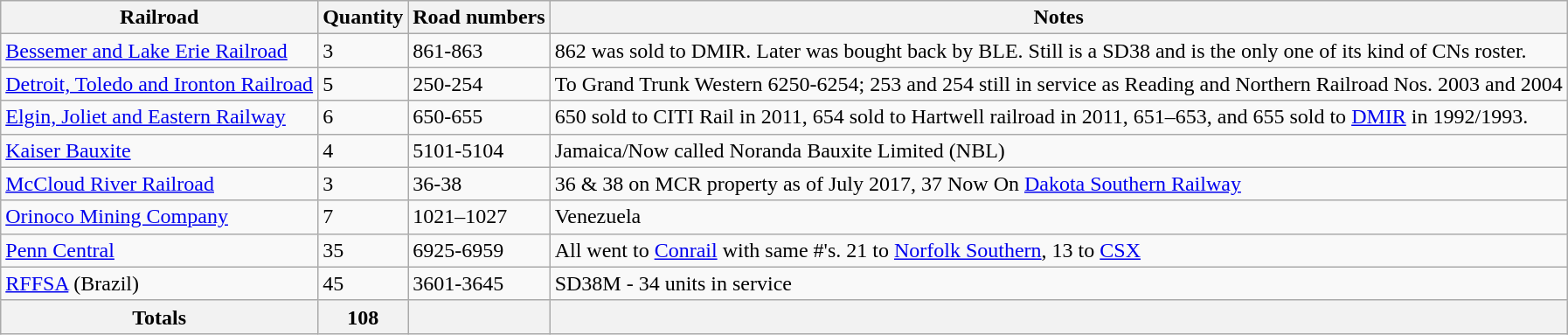<table class="wikitable">
<tr>
<th>Railroad</th>
<th>Quantity</th>
<th>Road numbers</th>
<th>Notes</th>
</tr>
<tr>
<td><a href='#'>Bessemer and Lake Erie Railroad</a></td>
<td>3</td>
<td>861-863</td>
<td>862 was sold to DMIR. Later was bought back by BLE. Still is a SD38 and is the only one of its kind of CNs roster.</td>
</tr>
<tr>
<td><a href='#'>Detroit, Toledo and Ironton Railroad</a></td>
<td>5</td>
<td>250-254</td>
<td>To Grand Trunk Western 6250-6254; 253 and 254 still in service as Reading and Northern Railroad Nos. 2003 and 2004</td>
</tr>
<tr>
<td><a href='#'>Elgin, Joliet and Eastern Railway</a></td>
<td>6</td>
<td>650-655</td>
<td>650 sold to CITI Rail in 2011, 654 sold to Hartwell railroad in 2011, 651–653, and 655 sold to <a href='#'>DMIR</a> in 1992/1993.</td>
</tr>
<tr>
<td><a href='#'>Kaiser Bauxite</a></td>
<td>4</td>
<td>5101-5104</td>
<td>Jamaica/Now called Noranda Bauxite Limited (NBL)</td>
</tr>
<tr>
<td><a href='#'>McCloud River Railroad</a></td>
<td>3</td>
<td>36-38</td>
<td>36 & 38 on MCR property as of July 2017, 37 Now On <a href='#'>Dakota Southern Railway</a></td>
</tr>
<tr>
<td><a href='#'>Orinoco Mining Company</a></td>
<td>7</td>
<td>1021–1027</td>
<td>Venezuela</td>
</tr>
<tr>
<td><a href='#'>Penn Central</a></td>
<td>35</td>
<td>6925-6959</td>
<td>All went to <a href='#'>Conrail</a> with same #'s. 21 to <a href='#'>Norfolk Southern</a>, 13 to <a href='#'>CSX</a></td>
</tr>
<tr>
<td><a href='#'>RFFSA</a> (Brazil)</td>
<td>45</td>
<td>3601-3645</td>
<td>SD38M - 34 units in service</td>
</tr>
<tr>
<th>Totals</th>
<th>108</th>
<th></th>
<th></th>
</tr>
</table>
